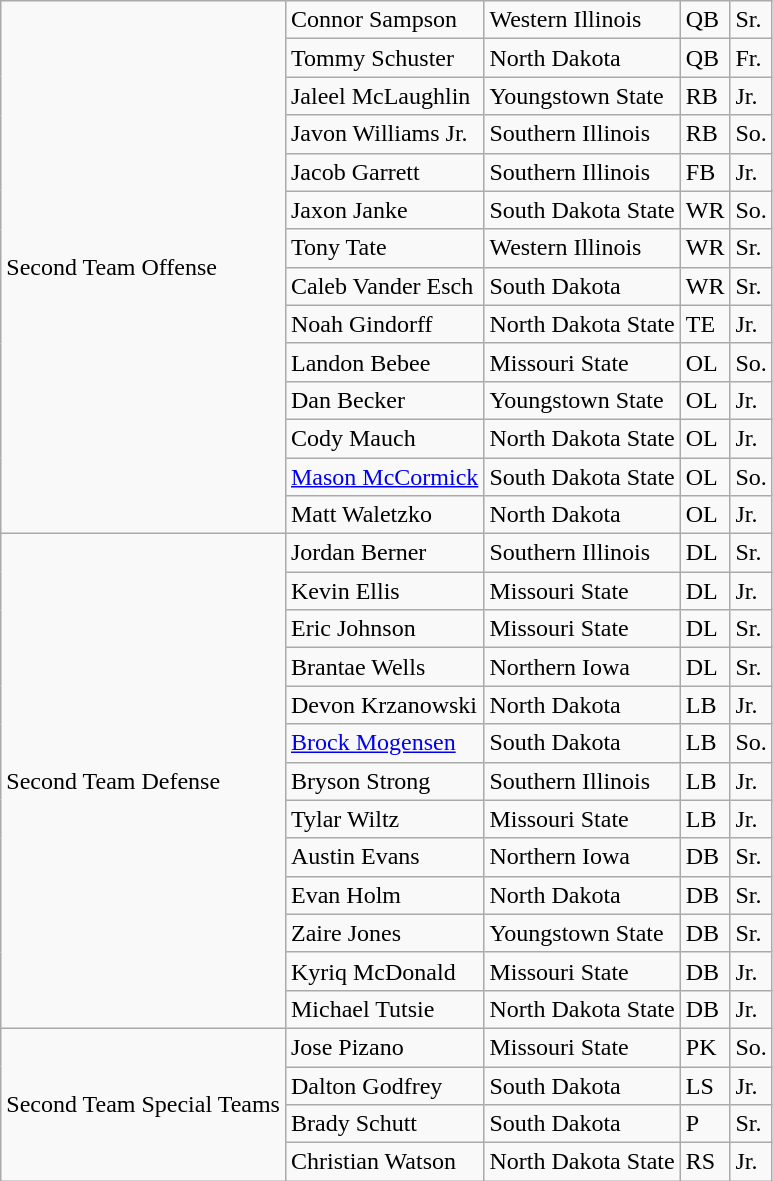<table class="wikitable">
<tr>
<td rowspan=14>Second Team Offense</td>
<td>Connor Sampson</td>
<td>Western Illinois</td>
<td>QB</td>
<td>Sr.</td>
</tr>
<tr>
<td>Tommy Schuster</td>
<td>North Dakota</td>
<td>QB</td>
<td>Fr.</td>
</tr>
<tr>
<td>Jaleel McLaughlin</td>
<td>Youngstown State</td>
<td>RB</td>
<td>Jr.</td>
</tr>
<tr>
<td>Javon Williams Jr.</td>
<td>Southern Illinois</td>
<td>RB</td>
<td>So.</td>
</tr>
<tr>
<td>Jacob Garrett</td>
<td>Southern Illinois</td>
<td>FB</td>
<td>Jr.</td>
</tr>
<tr>
<td>Jaxon Janke</td>
<td>South Dakota State</td>
<td>WR</td>
<td>So.</td>
</tr>
<tr>
<td>Tony Tate</td>
<td>Western Illinois</td>
<td>WR</td>
<td>Sr.</td>
</tr>
<tr>
<td>Caleb Vander Esch</td>
<td>South Dakota</td>
<td>WR</td>
<td>Sr.</td>
</tr>
<tr>
<td>Noah Gindorff</td>
<td>North Dakota State</td>
<td>TE</td>
<td>Jr.</td>
</tr>
<tr>
<td>Landon Bebee</td>
<td>Missouri State</td>
<td>OL</td>
<td>So.</td>
</tr>
<tr>
<td>Dan Becker</td>
<td>Youngstown State</td>
<td>OL</td>
<td>Jr.</td>
</tr>
<tr>
<td>Cody Mauch</td>
<td>North Dakota State</td>
<td>OL</td>
<td>Jr.</td>
</tr>
<tr>
<td><a href='#'>Mason McCormick</a></td>
<td>South Dakota State</td>
<td>OL</td>
<td>So.</td>
</tr>
<tr>
<td>Matt Waletzko</td>
<td>North Dakota</td>
<td>OL</td>
<td>Jr.</td>
</tr>
<tr>
<td rowspan=13>Second Team Defense</td>
<td>Jordan Berner</td>
<td>Southern Illinois</td>
<td>DL</td>
<td>Sr.</td>
</tr>
<tr>
<td>Kevin Ellis</td>
<td>Missouri State</td>
<td>DL</td>
<td>Jr.</td>
</tr>
<tr>
<td>Eric Johnson</td>
<td>Missouri State</td>
<td>DL</td>
<td>Sr.</td>
</tr>
<tr>
<td>Brantae Wells</td>
<td>Northern Iowa</td>
<td>DL</td>
<td>Sr.</td>
</tr>
<tr>
<td>Devon Krzanowski</td>
<td>North Dakota</td>
<td>LB</td>
<td>Jr.</td>
</tr>
<tr>
<td><a href='#'>Brock Mogensen</a></td>
<td>South Dakota</td>
<td>LB</td>
<td>So.</td>
</tr>
<tr>
<td>Bryson Strong</td>
<td>Southern Illinois</td>
<td>LB</td>
<td>Jr.</td>
</tr>
<tr>
<td>Tylar Wiltz</td>
<td>Missouri State</td>
<td>LB</td>
<td>Jr.</td>
</tr>
<tr>
<td>Austin Evans</td>
<td>Northern Iowa</td>
<td>DB</td>
<td>Sr.</td>
</tr>
<tr>
<td>Evan Holm</td>
<td>North Dakota</td>
<td>DB</td>
<td>Sr.</td>
</tr>
<tr>
<td>Zaire Jones</td>
<td>Youngstown State</td>
<td>DB</td>
<td>Sr.</td>
</tr>
<tr>
<td>Kyriq McDonald</td>
<td>Missouri State</td>
<td>DB</td>
<td>Jr.</td>
</tr>
<tr>
<td>Michael Tutsie</td>
<td>North Dakota State</td>
<td>DB</td>
<td>Jr.</td>
</tr>
<tr>
<td rowspan=4>Second Team Special Teams</td>
<td>Jose Pizano</td>
<td>Missouri State</td>
<td>PK</td>
<td>So.</td>
</tr>
<tr>
<td>Dalton Godfrey</td>
<td>South Dakota</td>
<td>LS</td>
<td>Jr.</td>
</tr>
<tr>
<td>Brady Schutt</td>
<td>South Dakota</td>
<td>P</td>
<td>Sr.</td>
</tr>
<tr>
<td>Christian Watson</td>
<td>North Dakota State</td>
<td>RS</td>
<td>Jr.</td>
</tr>
</table>
